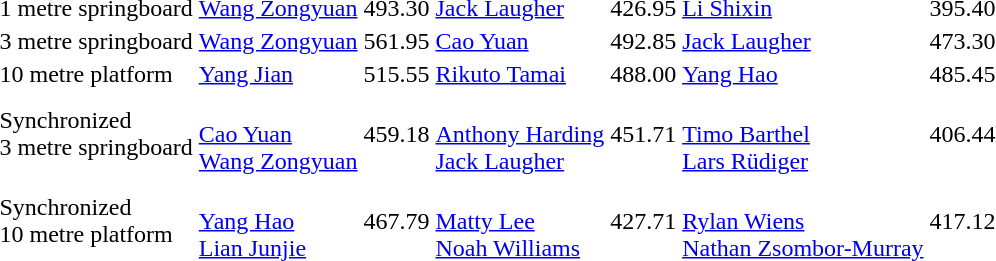<table>
<tr>
<td>1 metre springboard<br></td>
<td><a href='#'>Wang Zongyuan</a><br></td>
<td>493.30</td>
<td><a href='#'>Jack Laugher</a><br></td>
<td>426.95</td>
<td><a href='#'>Li Shixin</a><br></td>
<td>395.40</td>
</tr>
<tr>
<td>3 metre springboard<br></td>
<td><a href='#'>Wang Zongyuan</a><br></td>
<td>561.95</td>
<td><a href='#'>Cao Yuan</a><br></td>
<td>492.85</td>
<td><a href='#'>Jack Laugher</a><br></td>
<td>473.30</td>
</tr>
<tr>
<td>10 metre platform<br></td>
<td><a href='#'>Yang Jian</a><br></td>
<td>515.55</td>
<td><a href='#'>Rikuto Tamai</a><br></td>
<td>488.00</td>
<td><a href='#'>Yang Hao</a><br></td>
<td>485.45</td>
</tr>
<tr>
<td>Synchronized<br>3 metre springboard<br></td>
<td><br><a href='#'>Cao Yuan</a><br><a href='#'>Wang Zongyuan</a></td>
<td>459.18</td>
<td><br><a href='#'>Anthony Harding</a><br><a href='#'>Jack Laugher</a></td>
<td>451.71</td>
<td><br><a href='#'>Timo Barthel</a><br><a href='#'>Lars Rüdiger</a></td>
<td>406.44</td>
</tr>
<tr>
<td>Synchronized<br>10 metre platform<br></td>
<td><br><a href='#'>Yang Hao</a><br><a href='#'>Lian Junjie</a></td>
<td>467.79</td>
<td><br><a href='#'>Matty Lee</a><br><a href='#'>Noah Williams</a></td>
<td>427.71</td>
<td><br><a href='#'>Rylan Wiens</a><br><a href='#'>Nathan Zsombor-Murray</a></td>
<td>417.12</td>
</tr>
</table>
